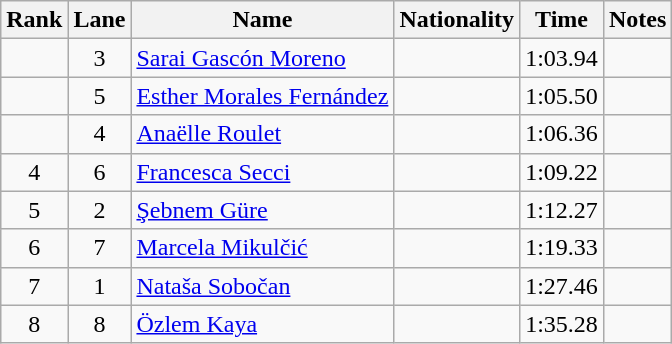<table class="wikitable sortable" style="text-align:center">
<tr>
<th>Rank</th>
<th>Lane</th>
<th>Name</th>
<th>Nationality</th>
<th>Time</th>
<th>Notes</th>
</tr>
<tr>
<td></td>
<td>3</td>
<td align="left"><a href='#'>Sarai Gascón Moreno</a></td>
<td align="left"></td>
<td>1:03.94</td>
<td></td>
</tr>
<tr>
<td></td>
<td>5</td>
<td align="left"><a href='#'>Esther Morales Fernández</a></td>
<td align="left"></td>
<td>1:05.50</td>
<td></td>
</tr>
<tr>
<td></td>
<td>4</td>
<td align="left"><a href='#'>Anaëlle Roulet</a></td>
<td align="left"></td>
<td>1:06.36</td>
<td></td>
</tr>
<tr>
<td>4</td>
<td>6</td>
<td align="left"><a href='#'>Francesca Secci</a></td>
<td align="left"></td>
<td>1:09.22</td>
<td></td>
</tr>
<tr>
<td>5</td>
<td>2</td>
<td align="left"><a href='#'>Şebnem Güre</a></td>
<td align="left"></td>
<td>1:12.27</td>
<td></td>
</tr>
<tr>
<td>6</td>
<td>7</td>
<td align="left"><a href='#'>Marcela Mikulčić</a></td>
<td align="left"></td>
<td>1:19.33</td>
<td></td>
</tr>
<tr>
<td>7</td>
<td>1</td>
<td align="left"><a href='#'>Nataša Sobočan</a></td>
<td align="left"></td>
<td>1:27.46</td>
<td></td>
</tr>
<tr>
<td>8</td>
<td>8</td>
<td align="left"><a href='#'>Özlem Kaya</a></td>
<td align="left"></td>
<td>1:35.28</td>
<td></td>
</tr>
</table>
